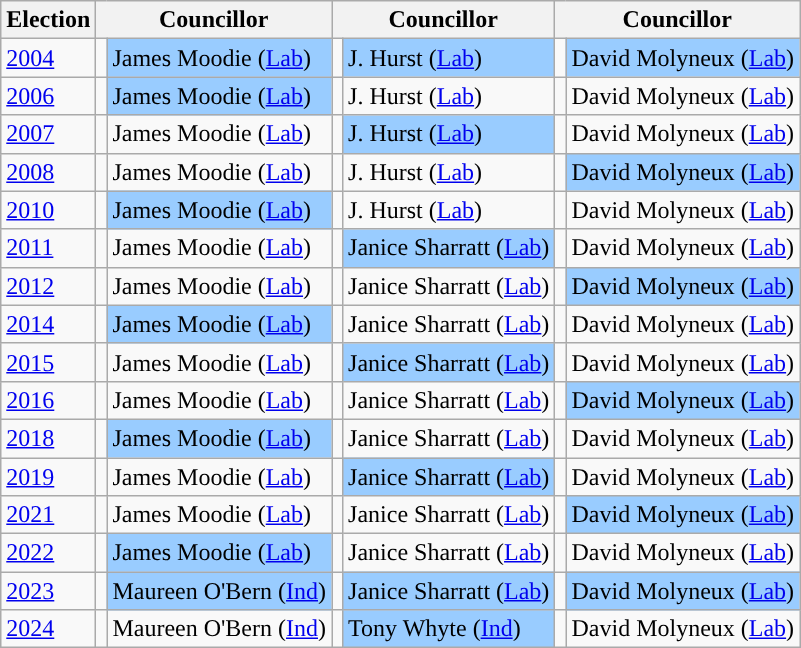<table class="wikitable">
<tr>
<th>Election</th>
<th colspan="2">Councillor</th>
<th colspan="2">Councillor</th>
<th colspan="2">Councillor</th>
</tr>
<tr>
<td><a href='#'>2004</a></td>
<td style="background-color: "></td>
<td bgcolor="#99CCFF">James Moodie (<a href='#'>Lab</a>)</td>
<td style="background-color: "></td>
<td bgcolor="#99CCFF">J. Hurst (<a href='#'>Lab</a>)</td>
<td style="background-color: "></td>
<td bgcolor="#99CCFF">David Molyneux (<a href='#'>Lab</a>)</td>
</tr>
<tr>
<td><a href='#'>2006</a></td>
<td style="background-color: "></td>
<td bgcolor="#99CCFF">James Moodie (<a href='#'>Lab</a>)</td>
<td style="background-color: "></td>
<td>J. Hurst (<a href='#'>Lab</a>)</td>
<td style="background-color: "></td>
<td>David Molyneux (<a href='#'>Lab</a>)</td>
</tr>
<tr>
<td><a href='#'>2007</a></td>
<td style="background-color: "></td>
<td>James Moodie (<a href='#'>Lab</a>)</td>
<td style="background-color: "></td>
<td bgcolor="#99CCFF">J. Hurst (<a href='#'>Lab</a>)</td>
<td style="background-color: "></td>
<td>David Molyneux (<a href='#'>Lab</a>)</td>
</tr>
<tr>
<td><a href='#'>2008</a></td>
<td style="background-color: "></td>
<td>James Moodie (<a href='#'>Lab</a>)</td>
<td style="background-color: "></td>
<td>J. Hurst (<a href='#'>Lab</a>)</td>
<td style="background-color: "></td>
<td bgcolor="#99CCFF">David Molyneux (<a href='#'>Lab</a>)</td>
</tr>
<tr>
<td><a href='#'>2010</a></td>
<td style="background-color: "></td>
<td bgcolor="#99CCFF">James Moodie (<a href='#'>Lab</a>)</td>
<td style="background-color: "></td>
<td>J. Hurst (<a href='#'>Lab</a>)</td>
<td style="background-color: "></td>
<td>David Molyneux (<a href='#'>Lab</a>)</td>
</tr>
<tr>
<td><a href='#'>2011</a></td>
<td style="background-color: "></td>
<td>James Moodie (<a href='#'>Lab</a>)</td>
<td style="background-color: "></td>
<td bgcolor="#99CCFF">Janice Sharratt (<a href='#'>Lab</a>)</td>
<td style="background-color: "></td>
<td>David Molyneux (<a href='#'>Lab</a>)</td>
</tr>
<tr>
<td><a href='#'>2012</a></td>
<td style="background-color: "></td>
<td>James Moodie (<a href='#'>Lab</a>)</td>
<td style="background-color: "></td>
<td>Janice Sharratt (<a href='#'>Lab</a>)</td>
<td style="background-color: "></td>
<td bgcolor="#99CCFF">David Molyneux (<a href='#'>Lab</a>)</td>
</tr>
<tr>
<td><a href='#'>2014</a></td>
<td style="background-color: "></td>
<td bgcolor="#99CCFF">James Moodie (<a href='#'>Lab</a>)</td>
<td style="background-color: "></td>
<td>Janice Sharratt (<a href='#'>Lab</a>)</td>
<td style="background-color: "></td>
<td>David Molyneux (<a href='#'>Lab</a>)</td>
</tr>
<tr>
<td><a href='#'>2015</a></td>
<td style="background-color: "></td>
<td>James Moodie (<a href='#'>Lab</a>)</td>
<td style="background-color: "></td>
<td bgcolor="#99CCFF">Janice Sharratt (<a href='#'>Lab</a>)</td>
<td style="background-color: "></td>
<td>David Molyneux (<a href='#'>Lab</a>)</td>
</tr>
<tr>
<td><a href='#'>2016</a></td>
<td style="background-color: "></td>
<td>James Moodie (<a href='#'>Lab</a>)</td>
<td style="background-color: "></td>
<td>Janice Sharratt (<a href='#'>Lab</a>)</td>
<td style="background-color: "></td>
<td bgcolor="#99CCFF">David Molyneux (<a href='#'>Lab</a>)</td>
</tr>
<tr>
<td><a href='#'>2018</a></td>
<td style="background-color: "></td>
<td bgcolor="#99CCFF">James Moodie (<a href='#'>Lab</a>)</td>
<td style="background-color: "></td>
<td>Janice Sharratt (<a href='#'>Lab</a>)</td>
<td style="background-color: "></td>
<td>David Molyneux (<a href='#'>Lab</a>)</td>
</tr>
<tr>
<td><a href='#'>2019</a></td>
<td style="background-color: "></td>
<td>James Moodie (<a href='#'>Lab</a>)</td>
<td style="background-color: "></td>
<td bgcolor="#99CCFF">Janice Sharratt (<a href='#'>Lab</a>)</td>
<td style="background-color: "></td>
<td>David Molyneux (<a href='#'>Lab</a>)</td>
</tr>
<tr>
<td><a href='#'>2021</a></td>
<td style="background-color: "></td>
<td>James Moodie (<a href='#'>Lab</a>)</td>
<td style="background-color: "></td>
<td>Janice Sharratt (<a href='#'>Lab</a>)</td>
<td style="background-color: "></td>
<td bgcolor="#99CCFF">David Molyneux (<a href='#'>Lab</a>)</td>
</tr>
<tr>
<td><a href='#'>2022</a></td>
<td style="background-color: "></td>
<td bgcolor="#99CCFF">James Moodie (<a href='#'>Lab</a>)</td>
<td style="background-color: "></td>
<td>Janice Sharratt (<a href='#'>Lab</a>)</td>
<td style="background-color: "></td>
<td>David Molyneux (<a href='#'>Lab</a>)</td>
</tr>
<tr>
<td><a href='#'>2023</a></td>
<td style="background-color: "></td>
<td bgcolor="#99CCFF">Maureen O'Bern (<a href='#'>Ind</a>)</td>
<td style="background-color: "></td>
<td bgcolor="#99CCFF">Janice Sharratt (<a href='#'>Lab</a>)</td>
<td style="background-color: "></td>
<td bgcolor="#99CCFF">David Molyneux (<a href='#'>Lab</a>)</td>
</tr>
<tr>
<td><a href='#'>2024</a></td>
<td style="background-color: "></td>
<td>Maureen O'Bern (<a href='#'>Ind</a>)</td>
<td style="background-color: "></td>
<td bgcolor="#99CCFF">Tony Whyte (<a href='#'>Ind</a>)</td>
<td style="background-color: "></td>
<td>David Molyneux (<a href='#'>Lab</a>)</td>
</tr>
</table>
